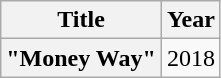<table class="wikitable plainrowheaders" style="text-align:center">
<tr>
<th scope="col">Title</th>
<th scope="col">Year</th>
</tr>
<tr>
<th scope="row">"Money Way"</th>
<td>2018</td>
</tr>
</table>
